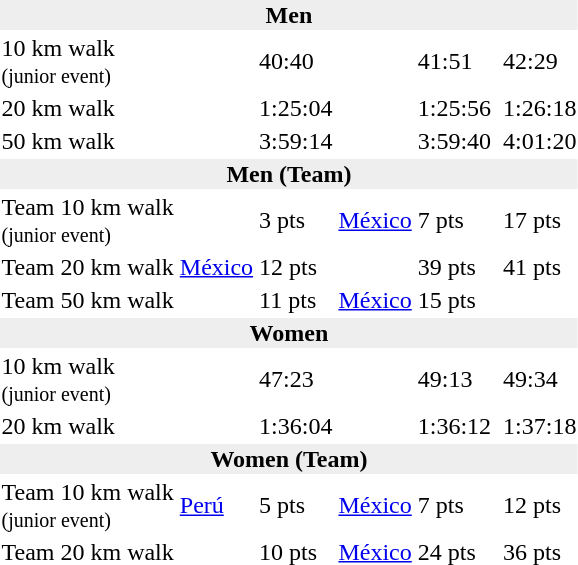<table>
<tr>
<td colspan=7 bgcolor=#eeeeee style="text-align:center;"><strong>Men</strong></td>
</tr>
<tr>
<td>10 km walk<br><small>(junior event)</small></td>
<td></td>
<td>40:40</td>
<td></td>
<td>41:51</td>
<td></td>
<td>42:29</td>
</tr>
<tr>
<td>20 km walk</td>
<td></td>
<td>1:25:04</td>
<td></td>
<td>1:25:56</td>
<td></td>
<td>1:26:18</td>
</tr>
<tr>
<td>50 km walk</td>
<td></td>
<td>3:59:14</td>
<td></td>
<td>3:59:40</td>
<td></td>
<td>4:01:20</td>
</tr>
<tr>
<td colspan=7 bgcolor=#eeeeee style="text-align:center;"><strong>Men (Team)</strong></td>
</tr>
<tr>
<td>Team 10 km walk<br><small>(junior event)</small></td>
<td></td>
<td>3 pts</td>
<td> <a href='#'>México</a></td>
<td>7 pts</td>
<td></td>
<td>17 pts</td>
</tr>
<tr>
<td>Team 20 km walk</td>
<td> <a href='#'>México</a></td>
<td>12 pts</td>
<td></td>
<td>39 pts</td>
<td></td>
<td>41 pts</td>
</tr>
<tr>
<td>Team 50 km walk</td>
<td></td>
<td>11 pts</td>
<td> <a href='#'>México</a></td>
<td>15 pts</td>
<td></td>
<td></td>
</tr>
<tr>
<td colspan=7 bgcolor=#eeeeee style="text-align:center;"><strong>Women</strong></td>
</tr>
<tr>
<td>10 km walk<br><small>(junior event)</small></td>
<td></td>
<td>47:23</td>
<td></td>
<td>49:13</td>
<td></td>
<td>49:34</td>
</tr>
<tr>
<td>20 km walk</td>
<td></td>
<td>1:36:04</td>
<td></td>
<td>1:36:12</td>
<td></td>
<td>1:37:18</td>
</tr>
<tr>
<td colspan=7 bgcolor=#eeeeee style="text-align:center;"><strong>Women (Team)</strong></td>
</tr>
<tr>
<td>Team 10 km walk<br><small>(junior event)</small></td>
<td> <a href='#'>Perú</a></td>
<td>5 pts</td>
<td> <a href='#'>México</a></td>
<td>7 pts</td>
<td></td>
<td>12 pts</td>
</tr>
<tr>
<td>Team 20 km walk</td>
<td></td>
<td>10 pts</td>
<td> <a href='#'>México</a></td>
<td>24 pts</td>
<td></td>
<td>36 pts</td>
</tr>
</table>
